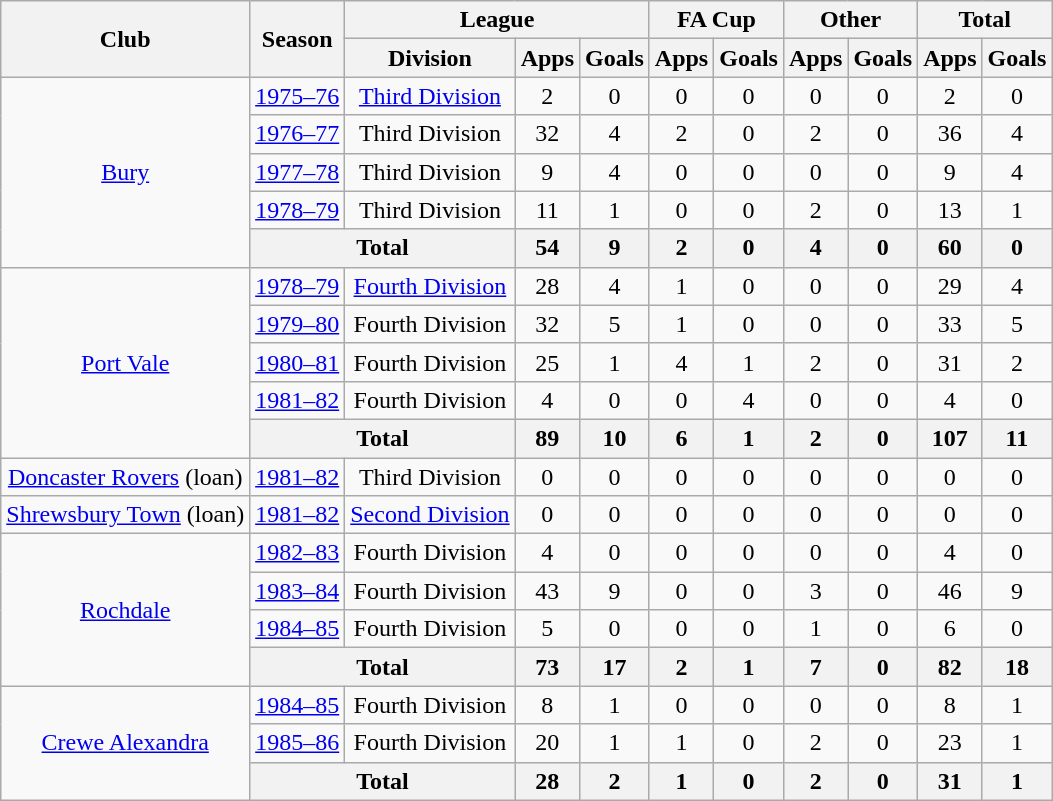<table class="wikitable" style="text-align:center">
<tr>
<th rowspan="2">Club</th>
<th rowspan="2">Season</th>
<th colspan="3">League</th>
<th colspan="2">FA Cup</th>
<th colspan="2">Other</th>
<th colspan="2">Total</th>
</tr>
<tr>
<th>Division</th>
<th>Apps</th>
<th>Goals</th>
<th>Apps</th>
<th>Goals</th>
<th>Apps</th>
<th>Goals</th>
<th>Apps</th>
<th>Goals</th>
</tr>
<tr>
<td rowspan="5"><a href='#'>Bury</a></td>
<td><a href='#'>1975–76</a></td>
<td><a href='#'>Third Division</a></td>
<td>2</td>
<td>0</td>
<td>0</td>
<td>0</td>
<td>0</td>
<td>0</td>
<td>2</td>
<td>0</td>
</tr>
<tr>
<td><a href='#'>1976–77</a></td>
<td>Third Division</td>
<td>32</td>
<td>4</td>
<td>2</td>
<td>0</td>
<td>2</td>
<td>0</td>
<td>36</td>
<td>4</td>
</tr>
<tr>
<td><a href='#'>1977–78</a></td>
<td>Third Division</td>
<td>9</td>
<td>4</td>
<td>0</td>
<td>0</td>
<td>0</td>
<td>0</td>
<td>9</td>
<td>4</td>
</tr>
<tr>
<td><a href='#'>1978–79</a></td>
<td>Third Division</td>
<td>11</td>
<td>1</td>
<td>0</td>
<td>0</td>
<td>2</td>
<td>0</td>
<td>13</td>
<td>1</td>
</tr>
<tr>
<th colspan="2">Total</th>
<th>54</th>
<th>9</th>
<th>2</th>
<th>0</th>
<th>4</th>
<th>0</th>
<th>60</th>
<th>0</th>
</tr>
<tr>
<td rowspan="5"><a href='#'>Port Vale</a></td>
<td><a href='#'>1978–79</a></td>
<td><a href='#'>Fourth Division</a></td>
<td>28</td>
<td>4</td>
<td>1</td>
<td>0</td>
<td>0</td>
<td>0</td>
<td>29</td>
<td>4</td>
</tr>
<tr>
<td><a href='#'>1979–80</a></td>
<td>Fourth Division</td>
<td>32</td>
<td>5</td>
<td>1</td>
<td>0</td>
<td>0</td>
<td>0</td>
<td>33</td>
<td>5</td>
</tr>
<tr>
<td><a href='#'>1980–81</a></td>
<td>Fourth Division</td>
<td>25</td>
<td>1</td>
<td>4</td>
<td>1</td>
<td>2</td>
<td>0</td>
<td>31</td>
<td>2</td>
</tr>
<tr>
<td><a href='#'>1981–82</a></td>
<td>Fourth Division</td>
<td>4</td>
<td>0</td>
<td>0</td>
<td>4</td>
<td>0</td>
<td>0</td>
<td>4</td>
<td>0</td>
</tr>
<tr>
<th colspan="2">Total</th>
<th>89</th>
<th>10</th>
<th>6</th>
<th>1</th>
<th>2</th>
<th>0</th>
<th>107</th>
<th>11</th>
</tr>
<tr>
<td><a href='#'>Doncaster Rovers</a> (loan)</td>
<td><a href='#'>1981–82</a></td>
<td>Third Division</td>
<td>0</td>
<td>0</td>
<td>0</td>
<td>0</td>
<td>0</td>
<td>0</td>
<td>0</td>
<td>0</td>
</tr>
<tr>
<td><a href='#'>Shrewsbury Town</a> (loan)</td>
<td><a href='#'>1981–82</a></td>
<td><a href='#'>Second Division</a></td>
<td>0</td>
<td>0</td>
<td>0</td>
<td>0</td>
<td>0</td>
<td>0</td>
<td>0</td>
<td>0</td>
</tr>
<tr>
<td rowspan="4"><a href='#'>Rochdale</a></td>
<td><a href='#'>1982–83</a></td>
<td>Fourth Division</td>
<td>4</td>
<td>0</td>
<td>0</td>
<td>0</td>
<td>0</td>
<td>0</td>
<td>4</td>
<td>0</td>
</tr>
<tr>
<td><a href='#'>1983–84</a></td>
<td>Fourth Division</td>
<td>43</td>
<td>9</td>
<td>0</td>
<td>0</td>
<td>3</td>
<td>0</td>
<td>46</td>
<td>9</td>
</tr>
<tr>
<td><a href='#'>1984–85</a></td>
<td>Fourth Division</td>
<td>5</td>
<td>0</td>
<td>0</td>
<td>0</td>
<td>1</td>
<td>0</td>
<td>6</td>
<td>0</td>
</tr>
<tr>
<th colspan="2">Total</th>
<th>73</th>
<th>17</th>
<th>2</th>
<th>1</th>
<th>7</th>
<th>0</th>
<th>82</th>
<th>18</th>
</tr>
<tr>
<td rowspan="3"><a href='#'>Crewe Alexandra</a></td>
<td><a href='#'>1984–85</a></td>
<td>Fourth Division</td>
<td>8</td>
<td>1</td>
<td>0</td>
<td>0</td>
<td>0</td>
<td>0</td>
<td>8</td>
<td>1</td>
</tr>
<tr>
<td><a href='#'>1985–86</a></td>
<td>Fourth Division</td>
<td>20</td>
<td>1</td>
<td>1</td>
<td>0</td>
<td>2</td>
<td>0</td>
<td>23</td>
<td>1</td>
</tr>
<tr>
<th colspan="2">Total</th>
<th>28</th>
<th>2</th>
<th>1</th>
<th>0</th>
<th>2</th>
<th>0</th>
<th>31</th>
<th>1</th>
</tr>
</table>
